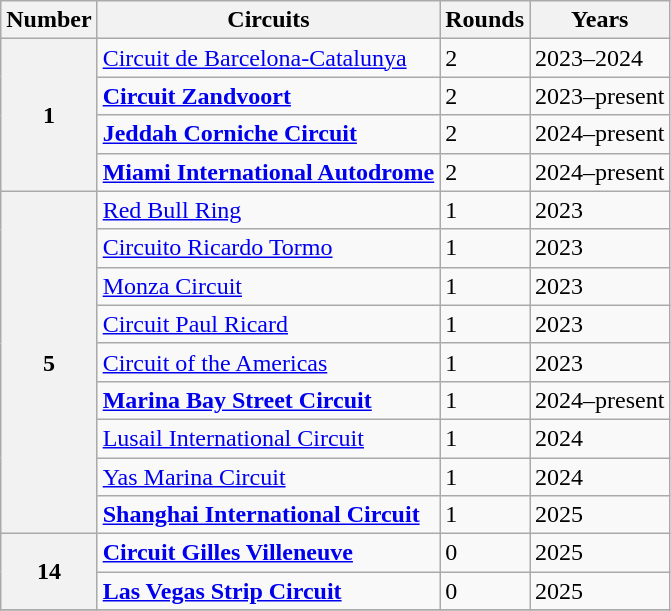<table class="wikitable" style="text-align=center">
<tr>
<th>Number</th>
<th>Circuits</th>
<th>Rounds</th>
<th>Years</th>
</tr>
<tr>
<th rowspan=4>1</th>
<td> <a href='#'>Circuit de Barcelona-Catalunya</a></td>
<td>2</td>
<td>2023–2024</td>
</tr>
<tr>
<td> <strong><a href='#'>Circuit Zandvoort</a></strong></td>
<td>2</td>
<td>2023–present</td>
</tr>
<tr>
<td> <strong><a href='#'>Jeddah Corniche Circuit</a></strong></td>
<td>2</td>
<td>2024–present</td>
</tr>
<tr>
<td> <strong><a href='#'>Miami International Autodrome</a></strong></td>
<td>2</td>
<td>2024–present</td>
</tr>
<tr>
<th rowspan=9>5</th>
<td> <a href='#'>Red Bull Ring</a></td>
<td>1</td>
<td>2023</td>
</tr>
<tr>
<td> <a href='#'>Circuito Ricardo Tormo</a></td>
<td>1</td>
<td>2023</td>
</tr>
<tr>
<td> <a href='#'>Monza Circuit</a></td>
<td>1</td>
<td>2023</td>
</tr>
<tr>
<td> <a href='#'>Circuit Paul Ricard</a></td>
<td>1</td>
<td>2023</td>
</tr>
<tr>
<td> <a href='#'>Circuit of the Americas</a></td>
<td>1</td>
<td>2023</td>
</tr>
<tr>
<td> <strong><a href='#'>Marina Bay Street Circuit</a></strong></td>
<td>1</td>
<td>2024–present</td>
</tr>
<tr>
<td> <a href='#'>Lusail International Circuit</a></td>
<td>1</td>
<td>2024</td>
</tr>
<tr>
<td> <a href='#'>Yas Marina Circuit</a></td>
<td>1</td>
<td>2024</td>
</tr>
<tr>
<td> <strong><a href='#'>Shanghai International Circuit</a></strong></td>
<td>1</td>
<td>2025</td>
</tr>
<tr>
<th rowspan=2>14</th>
<td> <strong><a href='#'>Circuit Gilles Villeneuve</a></strong></td>
<td>0</td>
<td>2025</td>
</tr>
<tr>
<td> <strong><a href='#'>Las Vegas Strip Circuit</a></strong></td>
<td>0</td>
<td>2025</td>
</tr>
<tr>
</tr>
</table>
